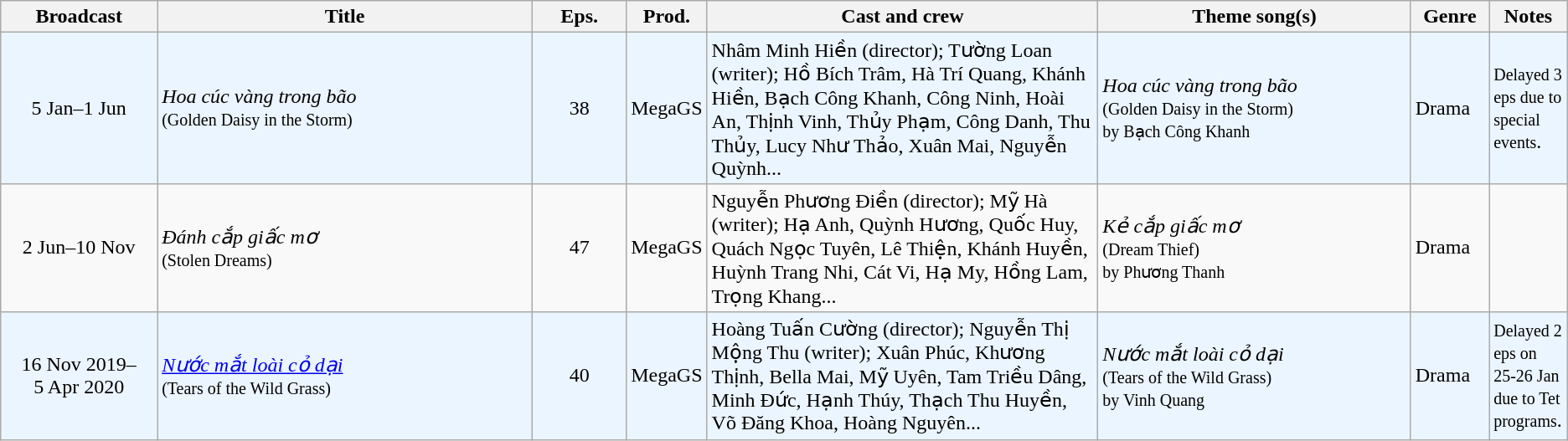<table class="wikitable sortable">
<tr>
<th style="width:10%;">Broadcast</th>
<th style="width:24%;">Title</th>
<th style="width:6%;">Eps.</th>
<th style="width:5%;">Prod.</th>
<th style="width:25%;">Cast and crew</th>
<th style="width:20%;">Theme song(s)</th>
<th style="width:5%;">Genre</th>
<th style="width:5%;">Notes</th>
</tr>
<tr ---- bgcolor="#ebf5ff">
<td style="text-align:center;">5 Jan–1 Jun <br></td>
<td><em>Hoa cúc vàng trong bão</em> <br><small>(Golden Daisy in the Storm)</small></td>
<td style="text-align:center;">38</td>
<td style="text-align:center;">MegaGS</td>
<td>Nhâm Minh Hiền (director); Tường Loan (writer); Hồ Bích Trâm, Hà Trí Quang, Khánh Hiền, Bạch Công Khanh, Công Ninh, Hoài An, Thịnh Vinh, Thủy Phạm, Công Danh, Thu Thủy, Lucy Như Thảo, Xuân Mai, Nguyễn Quỳnh...</td>
<td><em>Hoa cúc vàng trong bão</em> <br><small>(Golden Daisy in the Storm)</small><br><small>by Bạch Công Khanh</small><br></td>
<td>Drama</td>
<td><small>Delayed 3 eps due to special events</small>.</td>
</tr>
<tr>
<td style="text-align:center;">2 Jun–10 Nov <br></td>
<td><em>Đánh cắp giấc mơ</em> <br><small>(Stolen Dreams)</small></td>
<td style="text-align:center;">47</td>
<td style="text-align:center;">MegaGS</td>
<td>Nguyễn Phương Điền (director); Mỹ Hà (writer);  Hạ Anh, Quỳnh Hương, Quốc Huy, Quách Ngọc Tuyên, Lê Thiện, Khánh Huyền, Huỳnh Trang Nhi, Cát Vi, Hạ My, Hồng Lam, Trọng Khang...</td>
<td><em>Kẻ cắp giấc mơ</em> <br><small>(Dream Thief)</small><br><small>by Phương Thanh</small><br></td>
<td>Drama</td>
<td></td>
</tr>
<tr ---- bgcolor="#ebf5ff">
<td style="text-align:center;">16 Nov 2019–<br>5 Apr 2020 <br></td>
<td><em><a href='#'>Nước mắt loài cỏ dại</a></em> <br><small>(Tears of the Wild Grass)</small></td>
<td style="text-align:center;">40</td>
<td style="text-align:center;">MegaGS</td>
<td>Hoàng Tuấn Cường (director); Nguyễn Thị Mộng Thu (writer); Xuân Phúc, Khương Thịnh, Bella Mai, Mỹ Uyên, Tam Triều Dâng, Minh Đức, Hạnh Thúy, Thạch Thu Huyền, Võ Đăng Khoa, Hoàng Nguyên...</td>
<td><em>Nước mắt loài cỏ dại</em> <br><small>(Tears of the Wild Grass)</small><br><small>by Vinh Quang</small><br></td>
<td>Drama</td>
<td><small>Delayed 2 eps on 25-26 Jan due to Tet programs</small>.</td>
</tr>
</table>
